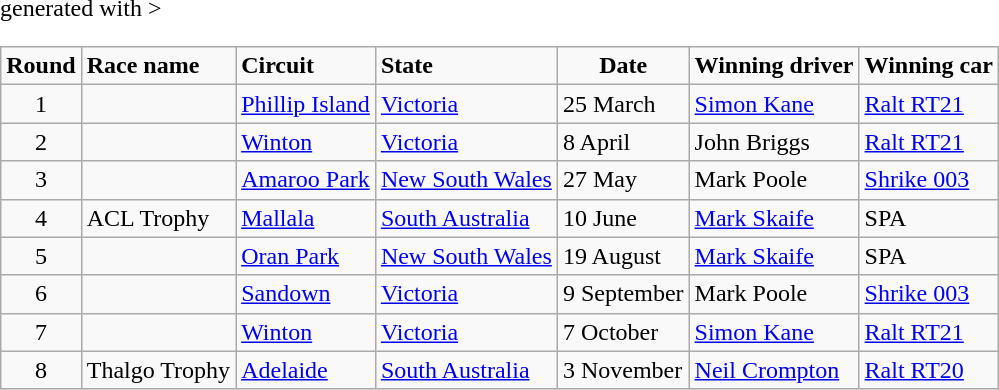<table class="wikitable" <hiddentext>generated with >
<tr style="font-weight:bold">
<td>Round</td>
<td>Race name</td>
<td>Circuit</td>
<td>State</td>
<td align="center">Date</td>
<td>Winning driver</td>
<td>Winning car</td>
</tr>
<tr>
<td align="center">1</td>
<td></td>
<td><a href='#'>Phillip Island</a></td>
<td><a href='#'>Victoria</a></td>
<td>25 March</td>
<td><a href='#'>Simon Kane</a></td>
<td><a href='#'>Ralt RT21</a></td>
</tr>
<tr>
<td align="center">2</td>
<td></td>
<td><a href='#'>Winton</a></td>
<td><a href='#'>Victoria</a></td>
<td>8 April</td>
<td>John Briggs</td>
<td><a href='#'>Ralt RT21</a></td>
</tr>
<tr>
<td align="center">3</td>
<td></td>
<td><a href='#'>Amaroo Park</a></td>
<td><a href='#'>New South Wales</a></td>
<td>27 May</td>
<td>Mark Poole</td>
<td><a href='#'>Shrike 003</a></td>
</tr>
<tr>
<td align="center">4</td>
<td>ACL Trophy</td>
<td><a href='#'>Mallala</a></td>
<td><a href='#'>South Australia</a></td>
<td>10 June</td>
<td><a href='#'>Mark Skaife</a></td>
<td>SPA</td>
</tr>
<tr>
<td align="center">5</td>
<td></td>
<td><a href='#'>Oran Park</a></td>
<td><a href='#'>New South Wales</a></td>
<td>19 August</td>
<td><a href='#'>Mark Skaife</a></td>
<td>SPA</td>
</tr>
<tr>
<td height="14" align="center">6</td>
<td></td>
<td><a href='#'>Sandown</a></td>
<td><a href='#'>Victoria</a></td>
<td>9 September</td>
<td>Mark Poole</td>
<td><a href='#'>Shrike 003</a></td>
</tr>
<tr>
<td height="14" align="center">7</td>
<td></td>
<td><a href='#'>Winton</a></td>
<td><a href='#'>Victoria</a></td>
<td>7 October</td>
<td><a href='#'>Simon Kane</a></td>
<td><a href='#'>Ralt RT21</a></td>
</tr>
<tr>
<td height="14" align="center">8</td>
<td>Thalgo Trophy</td>
<td><a href='#'>Adelaide</a></td>
<td><a href='#'>South Australia</a></td>
<td>3 November</td>
<td><a href='#'>Neil Crompton</a></td>
<td><a href='#'>Ralt RT20</a></td>
</tr>
</table>
